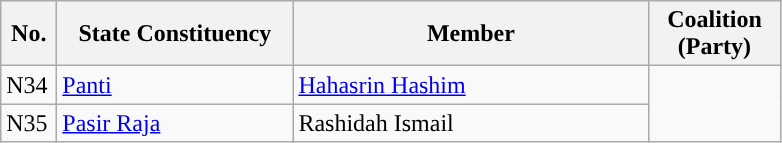<table class="wikitable sortable">
<tr>
<th width="30">No.</th>
<th width="150">State Constituency</th>
<th width="230">Member</th>
<th width="80">Coalition (Party)</th>
</tr>
<tr>
<td>N34</td>
<td><a href='#'>Panti</a></td>
<td><a href='#'>Hahasrin Hashim</a></td>
<td rowspan="2"></td>
</tr>
<tr>
<td>N35</td>
<td><a href='#'>Pasir Raja</a></td>
<td>Rashidah Ismail</td>
</tr>
</table>
